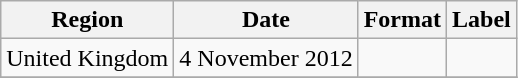<table class=wikitable>
<tr>
<th>Region</th>
<th>Date</th>
<th>Format</th>
<th>Label</th>
</tr>
<tr>
<td>United Kingdom</td>
<td>4 November 2012</td>
<td></td>
<td></td>
</tr>
<tr>
</tr>
</table>
